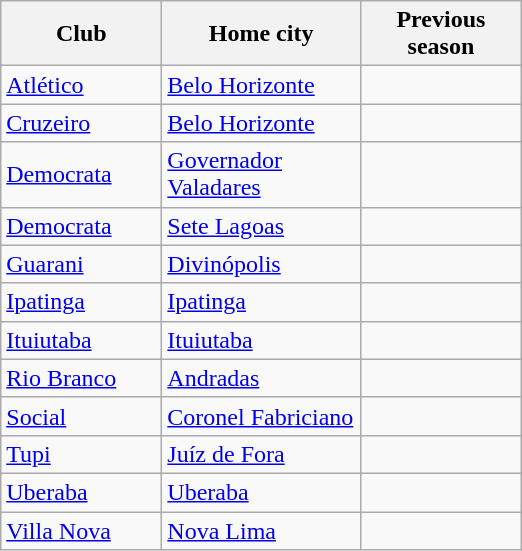<table class="wikitable sortable">
<tr>
<th width=100>Club</th>
<th width=125>Home city</th>
<th width=100>Previous season</th>
</tr>
<tr>
<td><a href='#'>Atlético</a></td>
<td><a href='#'>Belo Horizonte</a></td>
<td></td>
</tr>
<tr>
<td><a href='#'>Cruzeiro</a></td>
<td><a href='#'>Belo Horizonte</a></td>
<td></td>
</tr>
<tr>
<td><a href='#'>Democrata</a></td>
<td><a href='#'>Governador Valadares</a></td>
<td></td>
</tr>
<tr>
<td><a href='#'>Democrata</a></td>
<td><a href='#'>Sete Lagoas</a></td>
<td></td>
</tr>
<tr>
<td><a href='#'>Guarani</a></td>
<td><a href='#'>Divinópolis</a></td>
<td></td>
</tr>
<tr>
<td><a href='#'>Ipatinga</a></td>
<td><a href='#'>Ipatinga</a></td>
<td></td>
</tr>
<tr>
<td><a href='#'>Ituiutaba</a></td>
<td><a href='#'>Ituiutaba</a></td>
<td></td>
</tr>
<tr>
<td><a href='#'>Rio Branco</a></td>
<td><a href='#'>Andradas</a></td>
<td></td>
</tr>
<tr>
<td><a href='#'>Social</a></td>
<td><a href='#'>Coronel Fabriciano</a></td>
<td></td>
</tr>
<tr>
<td><a href='#'>Tupi</a></td>
<td><a href='#'>Juíz de Fora</a></td>
<td></td>
</tr>
<tr>
<td><a href='#'>Uberaba</a></td>
<td><a href='#'>Uberaba</a></td>
<td></td>
</tr>
<tr>
<td><a href='#'>Villa Nova</a></td>
<td><a href='#'>Nova Lima</a></td>
<td></td>
</tr>
</table>
